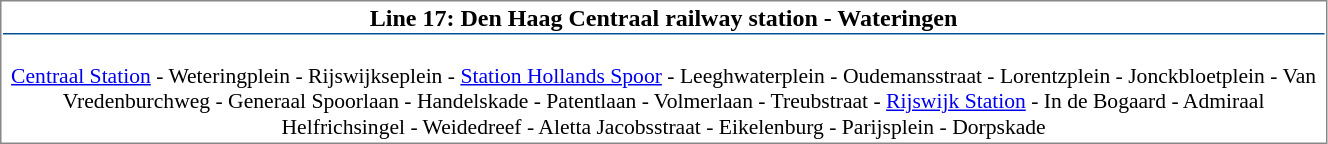<table align=left cellspacing=1 style="border:1px solid #888888;" width="70%">
<tr>
<td align=center style="border-bottom:1px solid #01529A;"><strong>Line 17: Den Haag Centraal railway station - Wateringen</strong></td>
</tr>
<tr>
<td align="center" style="font-size: 90%;" colspan="2"><br><a href='#'>Centraal Station</a> - Weteringplein - Rijswijkseplein - <a href='#'>Station Hollands Spoor</a> - Leeghwaterplein - Oudemansstraat - Lorentzplein - Jonckbloetplein - Van Vredenburchweg - Generaal Spoorlaan - Handelskade - Patentlaan - Volmerlaan - Treubstraat - <a href='#'>Rijswijk Station</a> - In de Bogaard - Admiraal Helfrichsingel - Weidedreef - Aletta Jacobsstraat - Eikelenburg - Parijsplein - Dorpskade</td>
</tr>
</table>
